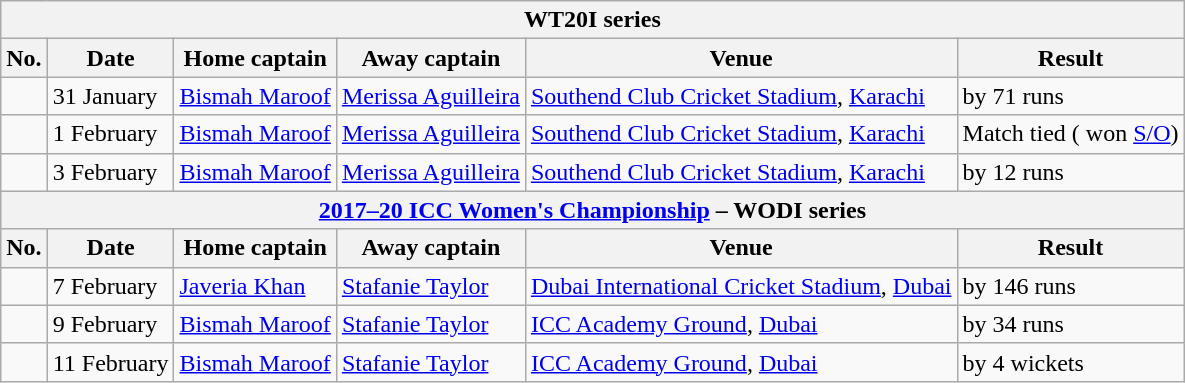<table class="wikitable">
<tr>
<th colspan="6">WT20I series</th>
</tr>
<tr>
<th>No.</th>
<th>Date</th>
<th>Home captain</th>
<th>Away captain</th>
<th>Venue</th>
<th>Result</th>
</tr>
<tr>
<td></td>
<td>31 January</td>
<td><a href='#'>Bismah Maroof</a></td>
<td><a href='#'>Merissa Aguilleira</a></td>
<td><a href='#'>Southend Club Cricket Stadium</a>, <a href='#'>Karachi</a></td>
<td> by 71 runs</td>
</tr>
<tr>
<td></td>
<td>1 February</td>
<td><a href='#'>Bismah Maroof</a></td>
<td><a href='#'>Merissa Aguilleira</a></td>
<td><a href='#'>Southend Club Cricket Stadium</a>, <a href='#'>Karachi</a></td>
<td>Match tied ( won <a href='#'>S/O</a>)</td>
</tr>
<tr>
<td></td>
<td>3 February</td>
<td><a href='#'>Bismah Maroof</a></td>
<td><a href='#'>Merissa Aguilleira</a></td>
<td><a href='#'>Southend Club Cricket Stadium</a>, <a href='#'>Karachi</a></td>
<td> by 12 runs</td>
</tr>
<tr>
<th colspan="6"><a href='#'>2017–20 ICC Women's Championship</a> – WODI series</th>
</tr>
<tr>
<th>No.</th>
<th>Date</th>
<th>Home captain</th>
<th>Away captain</th>
<th>Venue</th>
<th>Result</th>
</tr>
<tr>
<td></td>
<td>7 February</td>
<td><a href='#'>Javeria Khan</a></td>
<td><a href='#'>Stafanie Taylor</a></td>
<td><a href='#'>Dubai International Cricket Stadium</a>, <a href='#'>Dubai</a></td>
<td> by 146 runs</td>
</tr>
<tr>
<td></td>
<td>9 February</td>
<td><a href='#'>Bismah Maroof</a></td>
<td><a href='#'>Stafanie Taylor</a></td>
<td><a href='#'>ICC Academy Ground</a>, <a href='#'>Dubai</a></td>
<td> by 34 runs</td>
</tr>
<tr>
<td></td>
<td>11 February</td>
<td><a href='#'>Bismah Maroof</a></td>
<td><a href='#'>Stafanie Taylor</a></td>
<td><a href='#'>ICC Academy Ground</a>, <a href='#'>Dubai</a></td>
<td> by 4 wickets</td>
</tr>
</table>
